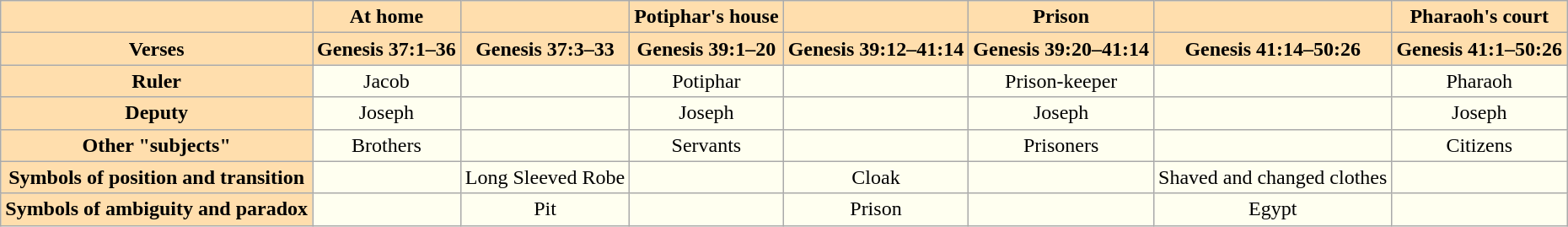<table class="wikitable" style="background:Ivory; text-align:center">
<tr>
<th style="background:Navajowhite;"></th>
<th style="background:Navajowhite;">At home</th>
<th style="background:Navajowhite;"></th>
<th style="background:Navajowhite;">Potiphar's house</th>
<th style="background:Navajowhite;"></th>
<th style="background:Navajowhite;">Prison</th>
<th style="background:Navajowhite;"></th>
<th style="background:Navajowhite;">Pharaoh's court</th>
</tr>
<tr>
<th style="background:Navajowhite;">Verses</th>
<th style="background:Navajowhite;">Genesis 37:1–36</th>
<th style="background:Navajowhite;">Genesis 37:3–33</th>
<th style="background:Navajowhite;">Genesis 39:1–20</th>
<th style="background:Navajowhite;">Genesis 39:12–41:14</th>
<th style="background:Navajowhite;">Genesis 39:20–41:14</th>
<th style="background:Navajowhite;">Genesis 41:14–50:26</th>
<th style="background:Navajowhite;">Genesis 41:1–50:26</th>
</tr>
<tr>
<th style="background:Navajowhite;">Ruler</th>
<td>Jacob</td>
<td></td>
<td>Potiphar</td>
<td></td>
<td>Prison-keeper</td>
<td></td>
<td>Pharaoh</td>
</tr>
<tr>
<th style="background:Navajowhite;">Deputy</th>
<td>Joseph</td>
<td></td>
<td>Joseph</td>
<td></td>
<td>Joseph</td>
<td></td>
<td>Joseph</td>
</tr>
<tr>
<th style="background:Navajowhite;">Other "subjects"</th>
<td>Brothers</td>
<td></td>
<td>Servants</td>
<td></td>
<td>Prisoners</td>
<td></td>
<td>Citizens</td>
</tr>
<tr>
<th style="background:Navajowhite;">Symbols of position and transition</th>
<td></td>
<td>Long Sleeved Robe</td>
<td></td>
<td>Cloak</td>
<td></td>
<td>Shaved and changed clothes</td>
<td></td>
</tr>
<tr>
<th style="background:Navajowhite;">Symbols of ambiguity and paradox</th>
<td></td>
<td>Pit</td>
<td></td>
<td>Prison</td>
<td></td>
<td>Egypt</td>
<td></td>
</tr>
</table>
